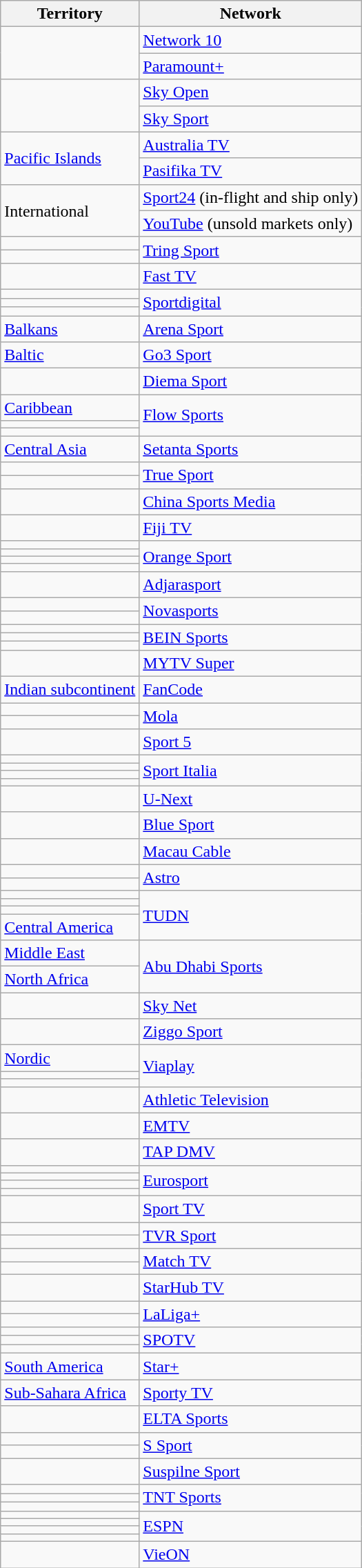<table class="wikitable">
<tr>
<th>Territory</th>
<th>Network</th>
</tr>
<tr>
<td rowspan="2"></td>
<td><a href='#'>Network 10</a></td>
</tr>
<tr>
<td><a href='#'>Paramount+</a></td>
</tr>
<tr>
<td rowspan="2"></td>
<td><a href='#'>Sky Open</a></td>
</tr>
<tr>
<td><a href='#'>Sky Sport</a></td>
</tr>
<tr>
<td rowspan="2"><a href='#'>Pacific Islands</a></td>
<td><a href='#'>Australia TV</a></td>
</tr>
<tr>
<td><a href='#'>Pasifika TV</a></td>
</tr>
<tr>
<td rowspan="2">International</td>
<td><a href='#'>Sport24</a> (in-flight and ship only)</td>
</tr>
<tr>
<td><a href='#'>YouTube</a> (unsold markets only)</td>
</tr>
<tr>
<td></td>
<td rowspan="2"><a href='#'>Tring Sport</a></td>
</tr>
<tr>
<td></td>
</tr>
<tr>
<td></td>
<td><a href='#'>Fast TV</a></td>
</tr>
<tr>
<td></td>
<td rowspan="3"><a href='#'>Sportdigital</a></td>
</tr>
<tr>
<td></td>
</tr>
<tr>
<td></td>
</tr>
<tr>
<td><a href='#'>Balkans</a></td>
<td><a href='#'>Arena Sport</a></td>
</tr>
<tr>
<td><a href='#'>Baltic</a></td>
<td><a href='#'>Go3 Sport</a></td>
</tr>
<tr>
<td></td>
<td><a href='#'>Diema Sport</a></td>
</tr>
<tr>
<td><a href='#'>Caribbean</a></td>
<td rowspan="3"><a href='#'>Flow Sports</a></td>
</tr>
<tr>
<td></td>
</tr>
<tr>
<td></td>
</tr>
<tr>
<td><a href='#'>Central Asia</a></td>
<td><a href='#'>Setanta Sports</a></td>
</tr>
<tr>
<td></td>
<td rowspan="2"><a href='#'>True Sport</a></td>
</tr>
<tr>
<td></td>
</tr>
<tr>
<td></td>
<td><a href='#'>China Sports Media</a></td>
</tr>
<tr>
<td></td>
<td><a href='#'>Fiji TV</a></td>
</tr>
<tr>
<td></td>
<td rowspan="4"><a href='#'>Orange Sport</a></td>
</tr>
<tr>
<td></td>
</tr>
<tr>
<td></td>
</tr>
<tr>
<td></td>
</tr>
<tr>
<td></td>
<td><a href='#'>Adjarasport</a></td>
</tr>
<tr>
<td></td>
<td rowspan="2"><a href='#'>Novasports</a></td>
</tr>
<tr>
<td></td>
</tr>
<tr>
<td></td>
<td rowspan="3"><a href='#'>BEIN Sports</a></td>
</tr>
<tr>
<td></td>
</tr>
<tr>
<td></td>
</tr>
<tr>
<td></td>
<td><a href='#'>MYTV Super</a></td>
</tr>
<tr>
<td><a href='#'>Indian subcontinent</a></td>
<td><a href='#'>FanCode</a></td>
</tr>
<tr>
<td></td>
<td rowspan="2"><a href='#'>Mola</a></td>
</tr>
<tr>
<td></td>
</tr>
<tr>
<td></td>
<td><a href='#'>Sport 5</a></td>
</tr>
<tr>
<td></td>
<td rowspan="4"><a href='#'>Sport Italia</a></td>
</tr>
<tr>
<td></td>
</tr>
<tr>
<td></td>
</tr>
<tr>
<td></td>
</tr>
<tr>
<td></td>
<td><a href='#'>U-Next</a></td>
</tr>
<tr>
<td></td>
<td><a href='#'>Blue Sport</a></td>
</tr>
<tr>
<td></td>
<td><a href='#'>Macau Cable</a></td>
</tr>
<tr>
<td></td>
<td rowspan="2"><a href='#'>Astro</a></td>
</tr>
<tr>
<td></td>
</tr>
<tr>
<td></td>
<td rowspan="4"><a href='#'>TUDN</a></td>
</tr>
<tr>
<td></td>
</tr>
<tr>
<td></td>
</tr>
<tr>
<td><a href='#'>Central America</a></td>
</tr>
<tr>
<td><a href='#'>Middle East</a></td>
<td rowspan="2"><a href='#'>Abu Dhabi Sports</a></td>
</tr>
<tr>
<td><a href='#'>North Africa</a></td>
</tr>
<tr>
<td></td>
<td><a href='#'>Sky Net</a></td>
</tr>
<tr>
<td></td>
<td><a href='#'>Ziggo Sport</a></td>
</tr>
<tr>
<td><a href='#'>Nordic</a></td>
<td rowspan="3"><a href='#'>Viaplay</a></td>
</tr>
<tr>
<td></td>
</tr>
<tr>
<td></td>
</tr>
<tr>
<td></td>
<td><a href='#'>Athletic Television</a></td>
</tr>
<tr>
<td></td>
<td><a href='#'>EMTV</a></td>
</tr>
<tr>
<td></td>
<td><a href='#'>TAP DMV</a></td>
</tr>
<tr>
<td></td>
<td rowspan="4"><a href='#'>Eurosport</a></td>
</tr>
<tr>
<td></td>
</tr>
<tr>
<td></td>
</tr>
<tr>
<td></td>
</tr>
<tr>
<td></td>
<td><a href='#'>Sport TV</a></td>
</tr>
<tr>
<td></td>
<td rowspan="2"><a href='#'>TVR Sport</a></td>
</tr>
<tr>
<td></td>
</tr>
<tr>
<td></td>
<td rowspan="2"><a href='#'>Match TV</a></td>
</tr>
<tr>
<td></td>
</tr>
<tr>
<td></td>
<td><a href='#'>StarHub TV</a></td>
</tr>
<tr>
<td></td>
<td rowspan="2"><a href='#'>LaLiga+</a></td>
</tr>
<tr>
<td></td>
</tr>
<tr>
<td></td>
<td rowspan="3"><a href='#'>SPOTV</a></td>
</tr>
<tr>
<td></td>
</tr>
<tr>
<td></td>
</tr>
<tr>
<td><a href='#'>South America</a></td>
<td><a href='#'>Star+</a></td>
</tr>
<tr>
<td><a href='#'>Sub-Sahara Africa</a></td>
<td><a href='#'>Sporty TV</a></td>
</tr>
<tr>
<td></td>
<td><a href='#'>ELTA Sports</a></td>
</tr>
<tr>
<td></td>
<td rowspan="2"><a href='#'>S Sport</a></td>
</tr>
<tr>
<td></td>
</tr>
<tr>
<td></td>
<td><a href='#'>Suspilne Sport</a></td>
</tr>
<tr>
<td></td>
<td rowspan="3"><a href='#'>TNT Sports</a></td>
</tr>
<tr>
<td></td>
</tr>
<tr>
<td></td>
</tr>
<tr>
<td></td>
<td rowspan="4"><a href='#'>ESPN</a></td>
</tr>
<tr>
<td></td>
</tr>
<tr>
<td></td>
</tr>
<tr>
<td></td>
</tr>
<tr>
<td></td>
<td><a href='#'>VieON</a></td>
</tr>
</table>
